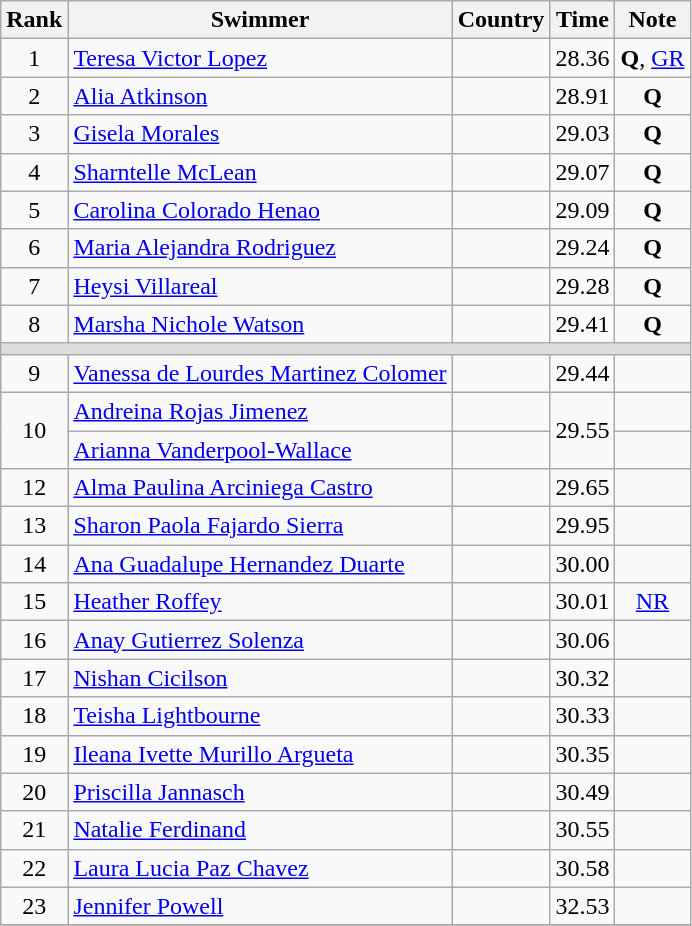<table class="wikitable" style="text-align:center">
<tr>
<th>Rank</th>
<th>Swimmer</th>
<th>Country</th>
<th>Time</th>
<th>Note</th>
</tr>
<tr>
<td>1</td>
<td align=left><a href='#'>Teresa Victor Lopez</a></td>
<td align=left></td>
<td>28.36</td>
<td><strong>Q</strong>, <a href='#'>GR</a></td>
</tr>
<tr>
<td>2</td>
<td align=left><a href='#'>Alia Atkinson</a></td>
<td align=left></td>
<td>28.91</td>
<td><strong>Q</strong></td>
</tr>
<tr>
<td>3</td>
<td align=left><a href='#'>Gisela Morales</a></td>
<td align=left></td>
<td>29.03</td>
<td><strong>Q</strong></td>
</tr>
<tr>
<td>4</td>
<td align=left><a href='#'>Sharntelle McLean</a></td>
<td align=left></td>
<td>29.07</td>
<td><strong>Q</strong></td>
</tr>
<tr>
<td>5</td>
<td align=left><a href='#'>Carolina Colorado Henao</a></td>
<td align=left></td>
<td>29.09</td>
<td><strong>Q</strong></td>
</tr>
<tr>
<td>6</td>
<td align=left><a href='#'>Maria Alejandra Rodriguez</a></td>
<td align=left></td>
<td>29.24</td>
<td><strong>Q</strong></td>
</tr>
<tr>
<td>7</td>
<td align=left><a href='#'>Heysi Villareal</a></td>
<td align=left></td>
<td>29.28</td>
<td><strong>Q</strong></td>
</tr>
<tr>
<td>8</td>
<td align=left><a href='#'>Marsha Nichole Watson</a></td>
<td align=left></td>
<td>29.41</td>
<td><strong>Q</strong></td>
</tr>
<tr bgcolor=#DDDDDD>
<td colspan=5></td>
</tr>
<tr>
<td>9</td>
<td align=left><a href='#'>Vanessa de Lourdes Martinez Colomer</a></td>
<td align=left></td>
<td>29.44</td>
<td></td>
</tr>
<tr>
<td rowspan=2>10</td>
<td align=left><a href='#'>Andreina Rojas Jimenez</a></td>
<td align=left></td>
<td rowspan=2>29.55</td>
<td></td>
</tr>
<tr>
<td align=left><a href='#'>Arianna Vanderpool-Wallace</a></td>
<td align=left></td>
<td></td>
</tr>
<tr>
<td>12</td>
<td align=left><a href='#'>Alma Paulina Arciniega Castro</a></td>
<td align=left></td>
<td>29.65</td>
<td></td>
</tr>
<tr>
<td>13</td>
<td align=left><a href='#'>Sharon Paola Fajardo Sierra</a></td>
<td align=left></td>
<td>29.95</td>
<td></td>
</tr>
<tr>
<td>14</td>
<td align=left><a href='#'>Ana Guadalupe Hernandez Duarte</a></td>
<td align=left></td>
<td>30.00</td>
<td></td>
</tr>
<tr>
<td>15</td>
<td align=left><a href='#'>Heather Roffey</a></td>
<td align=left></td>
<td>30.01</td>
<td><a href='#'>NR</a></td>
</tr>
<tr>
<td>16</td>
<td align=left><a href='#'>Anay Gutierrez Solenza</a></td>
<td align=left></td>
<td>30.06</td>
<td></td>
</tr>
<tr>
<td>17</td>
<td align=left><a href='#'>Nishan Cicilson</a></td>
<td align=left></td>
<td>30.32</td>
<td></td>
</tr>
<tr>
<td>18</td>
<td align=left><a href='#'>Teisha Lightbourne</a></td>
<td align=left></td>
<td>30.33</td>
<td></td>
</tr>
<tr>
<td>19</td>
<td align=left><a href='#'>Ileana Ivette Murillo Argueta</a></td>
<td align=left></td>
<td>30.35</td>
<td></td>
</tr>
<tr>
<td>20</td>
<td align=left><a href='#'>Priscilla Jannasch</a></td>
<td align=left></td>
<td>30.49</td>
<td></td>
</tr>
<tr>
<td>21</td>
<td align=left><a href='#'>Natalie Ferdinand</a></td>
<td align=left></td>
<td>30.55</td>
<td></td>
</tr>
<tr>
<td>22</td>
<td align=left><a href='#'>Laura Lucia Paz Chavez</a></td>
<td align=left></td>
<td>30.58</td>
<td></td>
</tr>
<tr>
<td>23</td>
<td align=left><a href='#'>Jennifer Powell</a></td>
<td align=left></td>
<td>32.53</td>
<td></td>
</tr>
<tr>
</tr>
</table>
